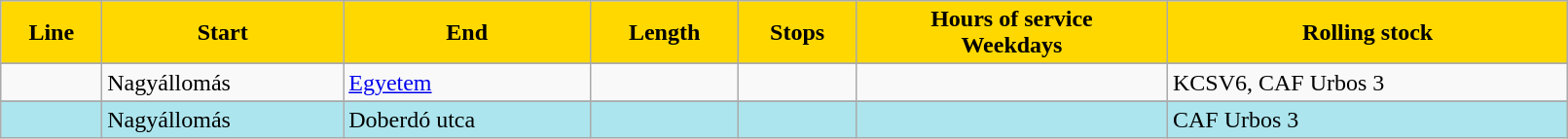<table class="wikitable" style="vertical-align:top;"  width="85%">
<tr ---->
<th style="background-color:#FFD800;">Line</th>
<th style="background-color:#FFD800;">Start</th>
<th style="background-color:#FFD800;">End</th>
<th style="background-color:#FFD800;">Length</th>
<th style="background-color:#FFD800;">Stops</th>
<th style="background-color:#FFD800;">Hours of service<br>Weekdays</th>
<th style="background-color:#FFD800;">Rolling stock</th>
</tr>
<tr>
</tr>
<tr ---->
<td></td>
<td>Nagyállomás</td>
<td><a href='#'>Egyetem</a></td>
<td></td>
<td></td>
<td></td>
<td>KCSV6, CAF Urbos 3</td>
</tr>
<tr>
</tr>
<tr ---- bgcolor="#ACE5EE">
<td></td>
<td>Nagyállomás</td>
<td>Doberdó utca</td>
<td></td>
<td></td>
<td></td>
<td>CAF Urbos 3</td>
</tr>
</table>
